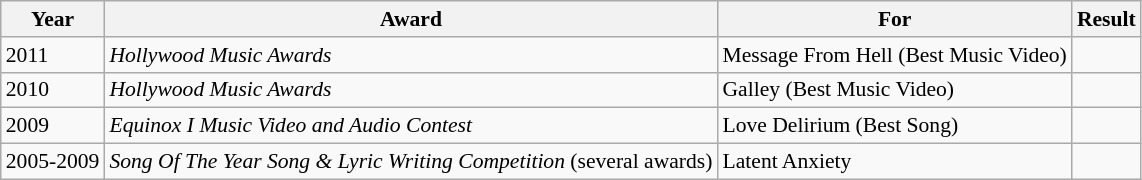<table class="wikitable" style="font-size: 90%">
<tr>
<th>Year</th>
<th>Award</th>
<th>For</th>
<th>Result</th>
</tr>
<tr>
<td>2011</td>
<td><em>Hollywood Music Awards</em></td>
<td>Message From Hell (Best Music Video)</td>
<td></td>
</tr>
<tr>
<td>2010</td>
<td><em>Hollywood Music Awards</em></td>
<td>Galley (Best Music Video)</td>
<td></td>
</tr>
<tr>
<td>2009</td>
<td><em>Equinox I Music Video and Audio Contest</em></td>
<td>Love Delirium (Best Song)</td>
<td></td>
</tr>
<tr>
<td>2005-2009</td>
<td><em>Song Of The Year Song & Lyric Writing Competition</em> (several awards)</td>
<td>Latent Anxiety</td>
<td></td>
</tr>
</table>
